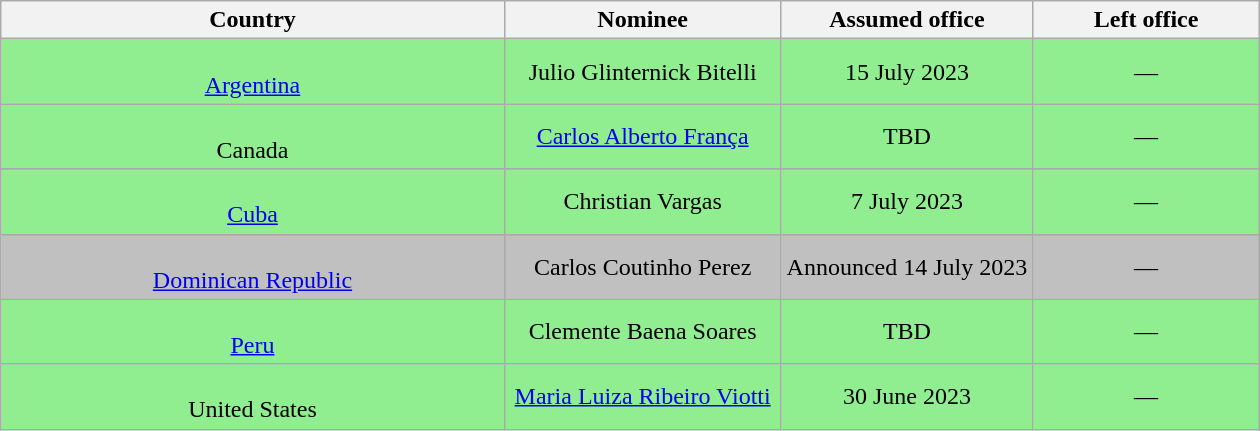<table class="wikitable sortable" style="text-align:center">
<tr>
<th style="width:40%;">Country</th>
<th style="width:22%;">Nominee</th>
<th style="width:20%;" data-sort-type="date">Assumed office</th>
<th style="width:18%;" data-sort-type="date">Left office</th>
</tr>
<tr style="background:lightgreen">
<td><br><a href='#'>Argentina</a></td>
<td>Julio Glinternick Bitelli</td>
<td>15 July 2023<br></td>
<td>—</td>
</tr>
<tr style="background:lightgreen">
<td><br>Canada</td>
<td><a href='#'>Carlos Alberto França</a></td>
<td>TBD<br></td>
<td>—</td>
</tr>
<tr>
</tr>
<tr style="background:lightgreen">
<td><br><a href='#'>Cuba</a></td>
<td>Christian Vargas</td>
<td>7 July 2023<br></td>
<td>—</td>
</tr>
<tr style="background:#C0C0C0">
<td><br><a href='#'>Dominican Republic</a></td>
<td>Carlos Coutinho Perez</td>
<td>Announced 14 July 2023</td>
<td>—</td>
</tr>
<tr style="background:lightgreen">
<td><br><a href='#'>Peru</a></td>
<td>Clemente Baena Soares</td>
<td>TBD<br></td>
<td>—</td>
</tr>
<tr style="background:lightgreen">
<td><br>United States</td>
<td><a href='#'>Maria Luiza Ribeiro Viotti</a></td>
<td>30 June 2023<br></td>
<td>—</td>
</tr>
</table>
